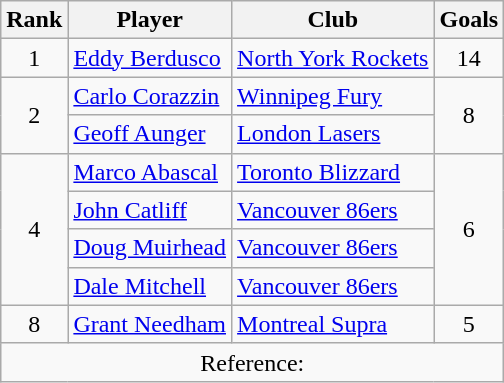<table class="wikitable">
<tr>
<th>Rank</th>
<th>Player</th>
<th>Club</th>
<th>Goals</th>
</tr>
<tr>
<td align=center>1</td>
<td> <a href='#'>Eddy Berdusco</a></td>
<td><a href='#'>North York Rockets</a></td>
<td align=center>14</td>
</tr>
<tr>
<td rowspan="2" align=center>2</td>
<td> <a href='#'>Carlo Corazzin</a></td>
<td><a href='#'>Winnipeg Fury</a></td>
<td rowspan="2" align=center>8</td>
</tr>
<tr>
<td> <a href='#'>Geoff Aunger</a></td>
<td><a href='#'>London Lasers</a></td>
</tr>
<tr>
<td rowspan="4" align=center>4</td>
<td> <a href='#'>Marco Abascal</a></td>
<td><a href='#'>Toronto Blizzard</a></td>
<td rowspan="4" align=center>6</td>
</tr>
<tr>
<td> <a href='#'>John Catliff</a></td>
<td><a href='#'>Vancouver 86ers</a></td>
</tr>
<tr>
<td> <a href='#'>Doug Muirhead</a></td>
<td><a href='#'>Vancouver 86ers</a></td>
</tr>
<tr>
<td> <a href='#'>Dale Mitchell</a></td>
<td><a href='#'>Vancouver 86ers</a></td>
</tr>
<tr>
<td align=center>8</td>
<td> <a href='#'>Grant Needham</a></td>
<td><a href='#'>Montreal Supra</a></td>
<td align=center>5</td>
</tr>
<tr>
<td colspan=4 align=center>Reference:</td>
</tr>
</table>
